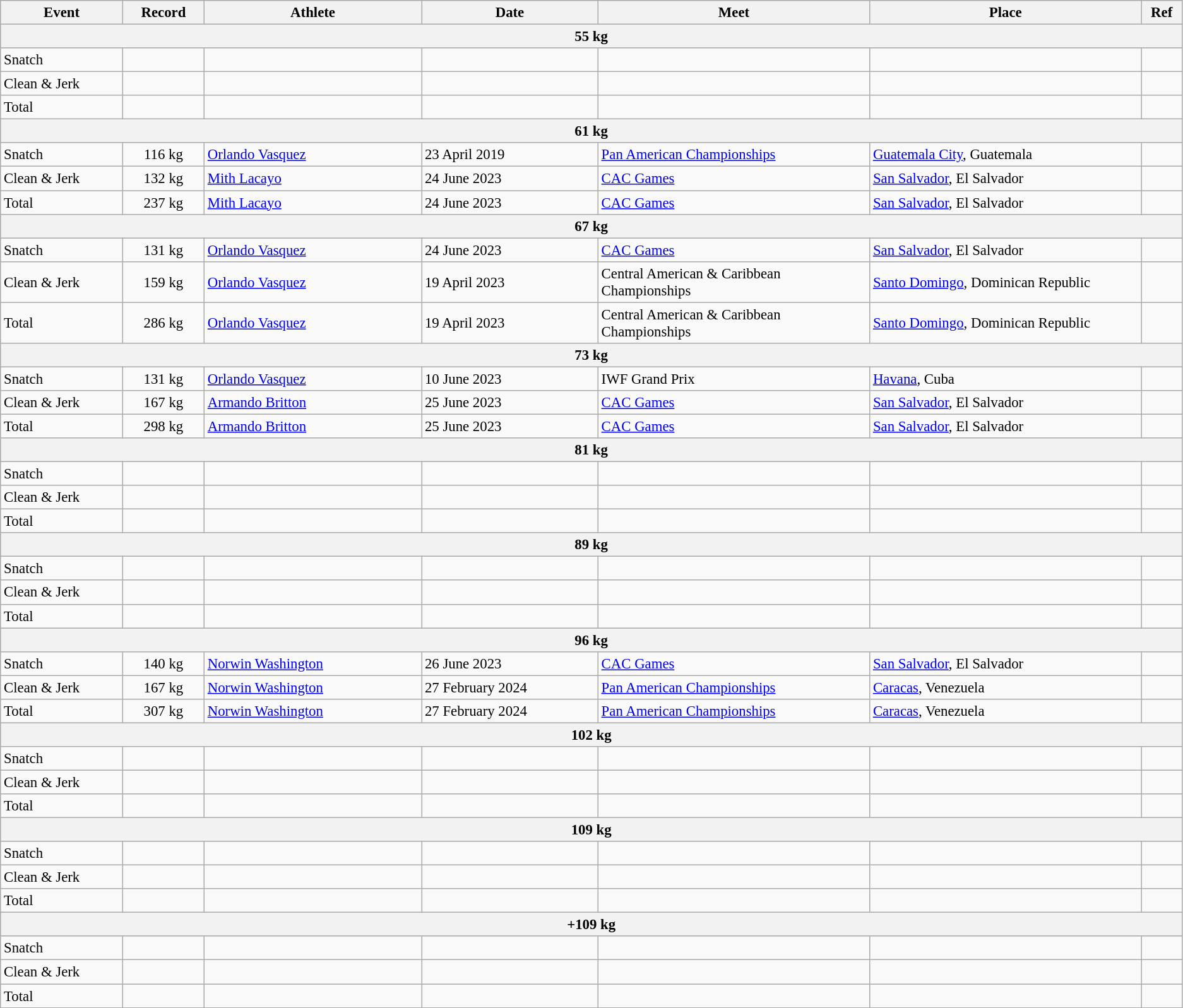<table class="wikitable" style="font-size:95%;">
<tr>
<th width=9%>Event</th>
<th width=6%>Record</th>
<th width=16%>Athlete</th>
<th width=13%>Date</th>
<th width=20%>Meet</th>
<th width=20%>Place</th>
<th width=3%>Ref</th>
</tr>
<tr bgcolor="#DDDDDD">
<th colspan="7">55 kg</th>
</tr>
<tr>
<td>Snatch</td>
<td align="center"></td>
<td></td>
<td></td>
<td></td>
<td></td>
<td></td>
</tr>
<tr>
<td>Clean & Jerk</td>
<td align="center"></td>
<td></td>
<td></td>
<td></td>
<td></td>
<td></td>
</tr>
<tr>
<td>Total</td>
<td align="center"></td>
<td></td>
<td></td>
<td></td>
<td></td>
<td></td>
</tr>
<tr bgcolor="#DDDDDD">
<th colspan="7">61 kg</th>
</tr>
<tr>
<td>Snatch</td>
<td align="center">116 kg</td>
<td><a href='#'>Orlando Vasquez</a></td>
<td>23 April 2019</td>
<td><a href='#'>Pan American Championships</a></td>
<td><a href='#'>Guatemala City</a>, Guatemala</td>
<td></td>
</tr>
<tr>
<td>Clean & Jerk</td>
<td align="center">132 kg</td>
<td><a href='#'>Mith Lacayo</a></td>
<td>24 June 2023</td>
<td><a href='#'>CAC Games</a></td>
<td><a href='#'>San Salvador</a>, El Salvador</td>
<td></td>
</tr>
<tr>
<td>Total</td>
<td align="center">237 kg</td>
<td><a href='#'>Mith Lacayo</a></td>
<td>24 June 2023</td>
<td><a href='#'>CAC Games</a></td>
<td><a href='#'>San Salvador</a>, El Salvador</td>
<td></td>
</tr>
<tr bgcolor="#DDDDDD">
<th colspan="7">67 kg</th>
</tr>
<tr>
<td>Snatch</td>
<td align="center">131 kg</td>
<td><a href='#'>Orlando Vasquez</a></td>
<td>24 June 2023</td>
<td><a href='#'>CAC Games</a></td>
<td><a href='#'>San Salvador</a>, El Salvador</td>
<td></td>
</tr>
<tr>
<td>Clean & Jerk</td>
<td align="center">159 kg</td>
<td><a href='#'>Orlando Vasquez</a></td>
<td>19 April 2023</td>
<td>Central American & Caribbean Championships</td>
<td><a href='#'>Santo Domingo</a>, Dominican Republic</td>
<td></td>
</tr>
<tr>
<td>Total</td>
<td align="center">286 kg</td>
<td><a href='#'>Orlando Vasquez</a></td>
<td>19 April 2023</td>
<td>Central American & Caribbean Championships</td>
<td><a href='#'>Santo Domingo</a>, Dominican Republic</td>
<td></td>
</tr>
<tr bgcolor="#DDDDDD">
<th colspan="7">73 kg</th>
</tr>
<tr>
<td>Snatch</td>
<td align="center">131 kg</td>
<td><a href='#'>Orlando Vasquez</a></td>
<td>10 June 2023</td>
<td>IWF Grand Prix</td>
<td><a href='#'>Havana</a>, Cuba</td>
<td></td>
</tr>
<tr>
<td>Clean & Jerk</td>
<td align="center">167 kg</td>
<td><a href='#'>Armando Britton</a></td>
<td>25 June 2023</td>
<td><a href='#'>CAC Games</a></td>
<td><a href='#'>San Salvador</a>, El Salvador</td>
<td></td>
</tr>
<tr>
<td>Total</td>
<td align="center">298 kg</td>
<td><a href='#'>Armando Britton</a></td>
<td>25 June 2023</td>
<td><a href='#'>CAC Games</a></td>
<td><a href='#'>San Salvador</a>, El Salvador</td>
<td></td>
</tr>
<tr bgcolor="#DDDDDD">
<th colspan="7">81 kg</th>
</tr>
<tr>
<td>Snatch</td>
<td align="center"></td>
<td></td>
<td></td>
<td></td>
<td></td>
<td></td>
</tr>
<tr>
<td>Clean & Jerk</td>
<td align="center"></td>
<td></td>
<td></td>
<td></td>
<td></td>
<td></td>
</tr>
<tr>
<td>Total</td>
<td align="center"></td>
<td></td>
<td></td>
<td></td>
<td></td>
<td></td>
</tr>
<tr bgcolor="#DDDDDD">
<th colspan="7">89 kg</th>
</tr>
<tr>
<td>Snatch</td>
<td align="center"></td>
<td></td>
<td></td>
<td></td>
<td></td>
<td></td>
</tr>
<tr>
<td>Clean & Jerk</td>
<td align="center"></td>
<td></td>
<td></td>
<td></td>
<td></td>
<td></td>
</tr>
<tr>
<td>Total</td>
<td align="center"></td>
<td></td>
<td></td>
<td></td>
<td></td>
<td></td>
</tr>
<tr bgcolor="#DDDDDD">
<th colspan="7">96 kg</th>
</tr>
<tr>
<td>Snatch</td>
<td align="center">140 kg</td>
<td><a href='#'>Norwin Washington</a></td>
<td>26 June 2023</td>
<td><a href='#'>CAC Games</a></td>
<td><a href='#'>San Salvador</a>, El Salvador</td>
<td></td>
</tr>
<tr>
<td>Clean & Jerk</td>
<td align="center">167 kg</td>
<td><a href='#'>Norwin Washington</a></td>
<td>27 February 2024</td>
<td><a href='#'>Pan American Championships</a></td>
<td><a href='#'>Caracas</a>, Venezuela</td>
<td></td>
</tr>
<tr>
<td>Total</td>
<td align="center">307 kg</td>
<td><a href='#'>Norwin Washington</a></td>
<td>27 February 2024</td>
<td><a href='#'>Pan American Championships</a></td>
<td><a href='#'>Caracas</a>, Venezuela</td>
<td></td>
</tr>
<tr bgcolor="#DDDDDD">
<th colspan="7">102 kg</th>
</tr>
<tr>
<td>Snatch</td>
<td align="center"></td>
<td></td>
<td></td>
<td></td>
<td></td>
<td></td>
</tr>
<tr>
<td>Clean & Jerk</td>
<td align="center"></td>
<td></td>
<td></td>
<td></td>
<td></td>
<td></td>
</tr>
<tr>
<td>Total</td>
<td align="center"></td>
<td></td>
<td></td>
<td></td>
<td></td>
<td></td>
</tr>
<tr bgcolor="#DDDDDD">
<th colspan="7">109 kg</th>
</tr>
<tr>
<td>Snatch</td>
<td align="center"></td>
<td></td>
<td></td>
<td></td>
<td></td>
<td></td>
</tr>
<tr>
<td>Clean & Jerk</td>
<td align="center"></td>
<td></td>
<td></td>
<td></td>
<td></td>
<td></td>
</tr>
<tr>
<td>Total</td>
<td align="center"></td>
<td></td>
<td></td>
<td></td>
<td></td>
<td></td>
</tr>
<tr bgcolor="#DDDDDD">
<th colspan="7">+109 kg</th>
</tr>
<tr>
<td>Snatch</td>
<td align="center"></td>
<td></td>
<td></td>
<td></td>
<td></td>
<td></td>
</tr>
<tr>
<td>Clean & Jerk</td>
<td align="center"></td>
<td></td>
<td></td>
<td></td>
<td></td>
<td></td>
</tr>
<tr>
<td>Total</td>
<td align="center"></td>
<td></td>
<td></td>
<td></td>
<td></td>
<td></td>
</tr>
</table>
